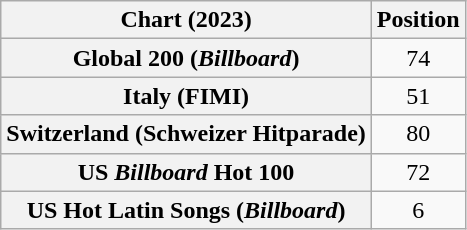<table class="wikitable sortable plainrowheaders" style="text-align:center">
<tr>
<th scope="col">Chart (2023)</th>
<th scope="col">Position</th>
</tr>
<tr>
<th scope="row">Global 200 (<em>Billboard</em>)</th>
<td>74</td>
</tr>
<tr>
<th scope="row">Italy (FIMI)</th>
<td>51</td>
</tr>
<tr>
<th scope="row">Switzerland (Schweizer Hitparade)</th>
<td>80</td>
</tr>
<tr>
<th scope="row">US <em>Billboard</em> Hot 100</th>
<td>72</td>
</tr>
<tr>
<th scope="row">US Hot Latin Songs (<em>Billboard</em>)</th>
<td>6</td>
</tr>
</table>
